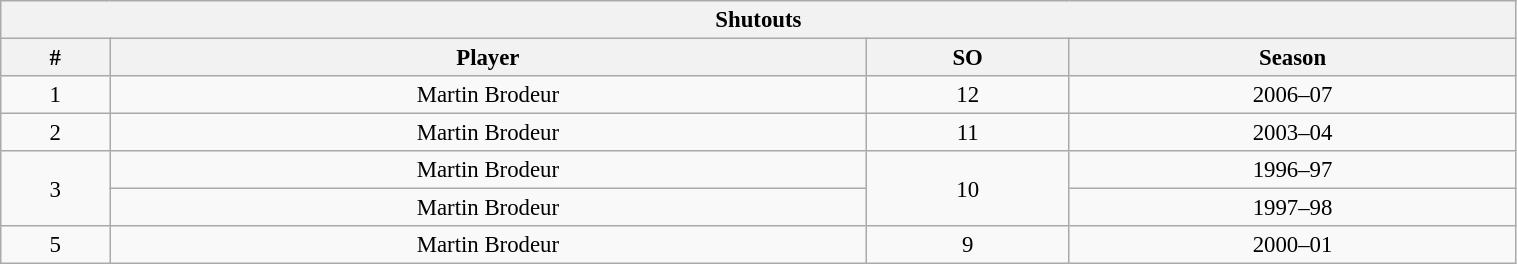<table class="wikitable" style="text-align: center; font-size: 95%" width="80%">
<tr>
<th colspan="4">Shutouts</th>
</tr>
<tr>
<th>#</th>
<th>Player</th>
<th>SO</th>
<th>Season</th>
</tr>
<tr>
<td>1</td>
<td>Martin Brodeur</td>
<td>12</td>
<td>2006–07</td>
</tr>
<tr>
<td>2</td>
<td>Martin Brodeur</td>
<td>11</td>
<td>2003–04</td>
</tr>
<tr>
<td rowspan="2">3</td>
<td>Martin Brodeur</td>
<td rowspan="2">10</td>
<td>1996–97</td>
</tr>
<tr>
<td>Martin Brodeur</td>
<td>1997–98</td>
</tr>
<tr>
<td>5</td>
<td>Martin Brodeur</td>
<td>9</td>
<td>2000–01</td>
</tr>
</table>
